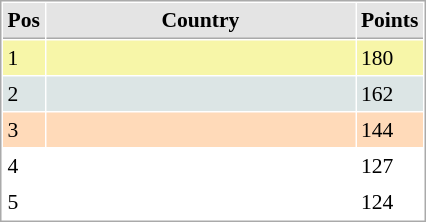<table cellspacing="1" cellpadding="3" style="border:1px solid #aaa; font-size:90%;">
<tr style="background:#e4e4e4;">
<th style="border-bottom:1px solid #aaa; width:10px;">Pos</th>
<th style="border-bottom:1px solid #aaa; width:200px;">Country</th>
<th style="border-bottom:1px solid #aaa; width:20px;">Points</th>
</tr>
<tr style="background:#f7f6a8;">
<td>1</td>
<td></td>
<td>180</td>
</tr>
<tr style="background:#dce5e5;">
<td>2</td>
<td></td>
<td>162</td>
</tr>
<tr style="background:#ffdab9;">
<td>3</td>
<td></td>
<td>144</td>
</tr>
<tr>
<td>4</td>
<td></td>
<td>127</td>
</tr>
<tr>
<td>5</td>
<td></td>
<td>124</td>
</tr>
</table>
